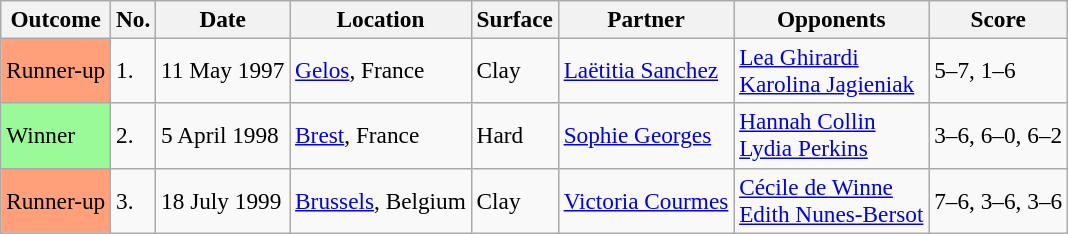<table class="sortable wikitable" style="font-size:97%;">
<tr>
<th>Outcome</th>
<th>No.</th>
<th>Date</th>
<th>Location</th>
<th>Surface</th>
<th>Partner</th>
<th>Opponents</th>
<th class="unsortable">Score</th>
</tr>
<tr>
<td style="background:#ffa07a;">Runner-up</td>
<td>1.</td>
<td>11 May 1997</td>
<td><a href='#'>Gelos</a>, France</td>
<td>Clay</td>
<td> <a href='#'>Laëtitia Sanchez</a></td>
<td> <a href='#'>Lea Ghirardi</a> <br>  <a href='#'>Karolina Jagieniak</a></td>
<td>5–7, 1–6</td>
</tr>
<tr>
<td style="background:#98fb98;">Winner</td>
<td>2.</td>
<td>5 April 1998</td>
<td><a href='#'>Brest</a>, France</td>
<td>Hard</td>
<td> <a href='#'>Sophie Georges</a></td>
<td> <a href='#'>Hannah Collin</a> <br>  <a href='#'>Lydia Perkins</a></td>
<td>3–6, 6–0, 6–2</td>
</tr>
<tr>
<td style="background:#ffa07a;">Runner-up</td>
<td>3.</td>
<td>18 July 1999</td>
<td><a href='#'>Brussels</a>, Belgium</td>
<td>Clay</td>
<td> <a href='#'>Victoria Courmes</a></td>
<td> <a href='#'>Cécile de Winne</a> <br>  <a href='#'>Edith Nunes-Bersot</a></td>
<td>7–6, 3–6, 3–6</td>
</tr>
</table>
